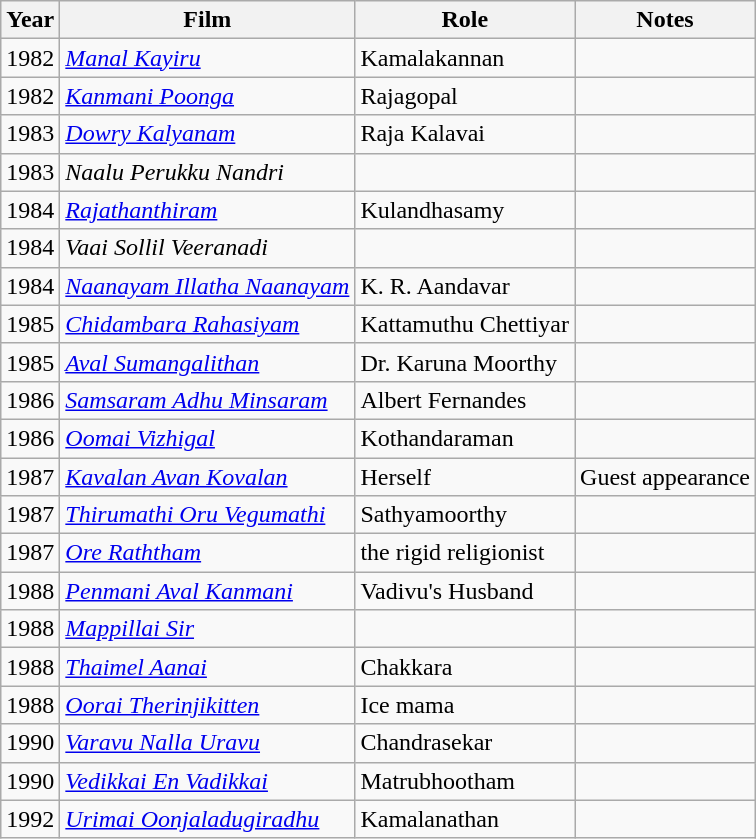<table class="wikitable">
<tr>
<th>Year</th>
<th>Film</th>
<th>Role</th>
<th>Notes</th>
</tr>
<tr>
<td>1982</td>
<td><em><a href='#'>Manal Kayiru</a></em></td>
<td>Kamalakannan</td>
<td></td>
</tr>
<tr>
<td>1982</td>
<td><em><a href='#'>Kanmani Poonga</a></em></td>
<td>Rajagopal</td>
<td></td>
</tr>
<tr>
<td>1983</td>
<td><em><a href='#'>Dowry Kalyanam</a></em></td>
<td>Raja Kalavai</td>
<td></td>
</tr>
<tr>
<td>1983</td>
<td><em>Naalu Perukku Nandri</em></td>
<td></td>
<td></td>
</tr>
<tr>
<td>1984</td>
<td><em><a href='#'>Rajathanthiram</a></em></td>
<td>Kulandhasamy</td>
<td></td>
</tr>
<tr>
<td>1984</td>
<td><em>Vaai Sollil Veeranadi </em></td>
<td></td>
<td></td>
</tr>
<tr>
<td>1984</td>
<td><em><a href='#'>Naanayam Illatha Naanayam</a></em></td>
<td>K. R. Aandavar</td>
<td></td>
</tr>
<tr>
<td>1985</td>
<td><em><a href='#'>Chidambara Rahasiyam</a></em></td>
<td>Kattamuthu Chettiyar</td>
<td></td>
</tr>
<tr>
<td>1985</td>
<td><em><a href='#'>Aval Sumangalithan</a></em></td>
<td>Dr. Karuna Moorthy</td>
<td></td>
</tr>
<tr>
<td>1986</td>
<td><em><a href='#'>Samsaram Adhu Minsaram</a></em></td>
<td>Albert Fernandes</td>
<td></td>
</tr>
<tr>
<td>1986</td>
<td><em><a href='#'>Oomai Vizhigal</a></em></td>
<td>Kothandaraman</td>
<td></td>
</tr>
<tr>
<td>1987</td>
<td><a href='#'><em>Kavalan Avan Kovalan</em></a></td>
<td>Herself</td>
<td>Guest appearance</td>
</tr>
<tr>
<td>1987</td>
<td><em><a href='#'>Thirumathi Oru Vegumathi</a></em></td>
<td>Sathyamoorthy</td>
<td></td>
</tr>
<tr>
<td>1987</td>
<td><em><a href='#'>Ore Raththam</a></em></td>
<td>the rigid religionist</td>
<td></td>
</tr>
<tr>
<td>1988</td>
<td><em><a href='#'>Penmani Aval Kanmani</a></em></td>
<td>Vadivu's Husband</td>
<td></td>
</tr>
<tr>
<td>1988</td>
<td><em><a href='#'>Mappillai Sir</a></em></td>
<td></td>
<td></td>
</tr>
<tr>
<td>1988</td>
<td><em><a href='#'>Thaimel Aanai</a></em></td>
<td>Chakkara</td>
<td></td>
</tr>
<tr>
<td>1988</td>
<td><em><a href='#'>Oorai Therinjikitten</a></em></td>
<td>Ice mama</td>
<td></td>
</tr>
<tr>
<td>1990</td>
<td><em><a href='#'>Varavu Nalla Uravu</a></em></td>
<td>Chandrasekar</td>
<td></td>
</tr>
<tr>
<td>1990</td>
<td><em><a href='#'>Vedikkai En Vadikkai</a></em></td>
<td>Matrubhootham</td>
<td></td>
</tr>
<tr>
<td>1992</td>
<td><em><a href='#'>Urimai Oonjaladugiradhu</a></em></td>
<td>Kamalanathan</td>
<td></td>
</tr>
</table>
